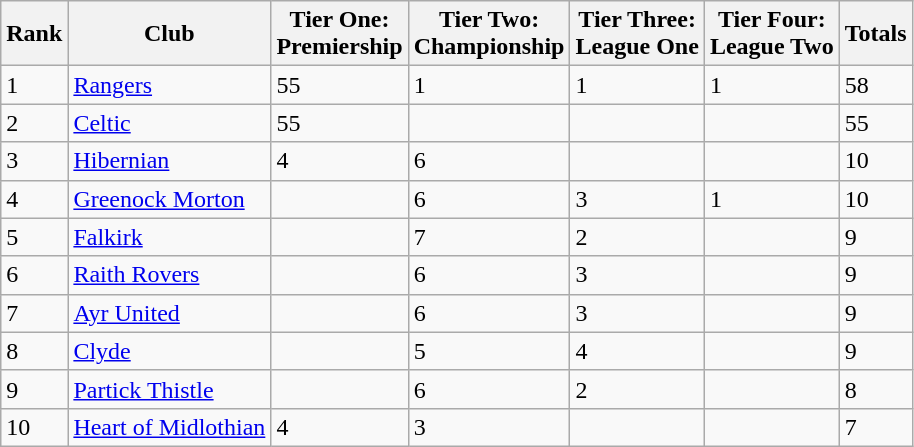<table class="wikitable">
<tr>
<th>Rank</th>
<th>Club</th>
<th>Tier One:<br>Premiership</th>
<th>Tier Two:<br>Championship</th>
<th>Tier Three:<br>League One</th>
<th>Tier Four:<br>League Two</th>
<th>Totals</th>
</tr>
<tr>
<td>1</td>
<td><a href='#'>Rangers</a></td>
<td>55</td>
<td>1</td>
<td>1</td>
<td>1</td>
<td>58</td>
</tr>
<tr>
<td>2</td>
<td><a href='#'>Celtic</a></td>
<td>55</td>
<td></td>
<td></td>
<td></td>
<td>55</td>
</tr>
<tr>
<td>3</td>
<td><a href='#'>Hibernian</a></td>
<td>4</td>
<td>6</td>
<td></td>
<td></td>
<td>10</td>
</tr>
<tr>
<td>4</td>
<td><a href='#'>Greenock Morton</a></td>
<td></td>
<td>6</td>
<td>3</td>
<td>1</td>
<td>10</td>
</tr>
<tr>
<td>5</td>
<td><a href='#'>Falkirk</a></td>
<td></td>
<td>7</td>
<td>2</td>
<td></td>
<td>9</td>
</tr>
<tr>
<td>6</td>
<td><a href='#'>Raith Rovers</a></td>
<td></td>
<td>6</td>
<td>3</td>
<td></td>
<td>9</td>
</tr>
<tr>
<td>7</td>
<td><a href='#'>Ayr United</a></td>
<td></td>
<td>6</td>
<td>3</td>
<td></td>
<td>9</td>
</tr>
<tr>
<td>8</td>
<td><a href='#'>Clyde</a></td>
<td></td>
<td>5</td>
<td>4</td>
<td></td>
<td>9</td>
</tr>
<tr>
<td>9</td>
<td><a href='#'>Partick Thistle</a></td>
<td></td>
<td>6</td>
<td>2</td>
<td></td>
<td>8</td>
</tr>
<tr>
<td>10</td>
<td><a href='#'>Heart of Midlothian</a></td>
<td>4</td>
<td>3</td>
<td></td>
<td></td>
<td>7</td>
</tr>
</table>
